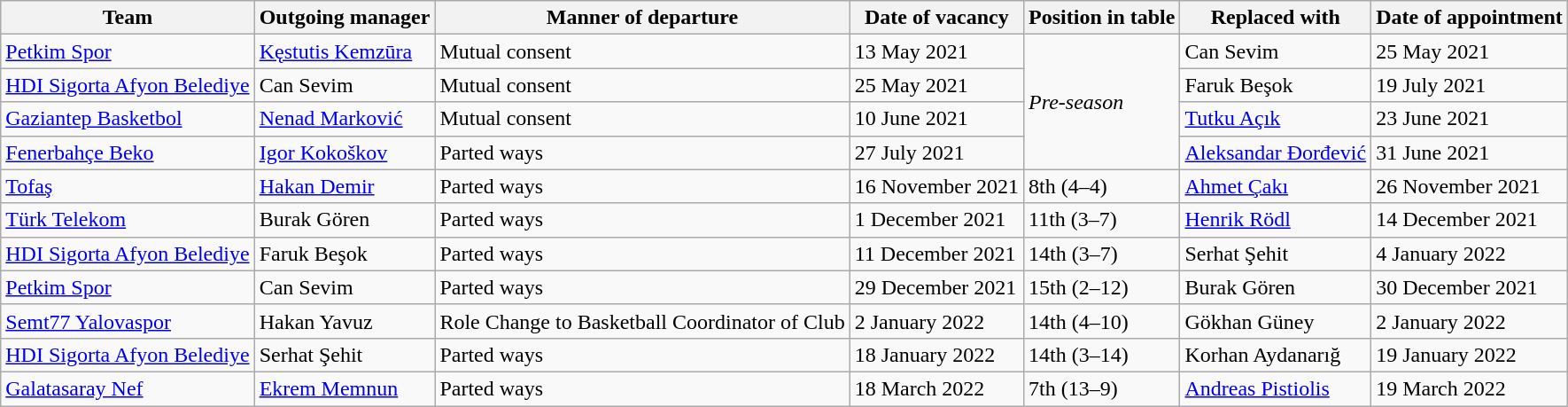<table class="wikitable sortable">
<tr>
<th>Team</th>
<th>Outgoing manager</th>
<th>Manner of departure</th>
<th>Date of vacancy</th>
<th>Position in table</th>
<th>Replaced with</th>
<th>Date of appointment</th>
</tr>
<tr>
<td><a href='#'>Petkim Spor</a></td>
<td> <a href='#'>Kęstutis Kemzūra</a></td>
<td>Mutual consent</td>
<td>13 May 2021</td>
<td rowspan=4><em>Pre-season</em></td>
<td> Can Sevim</td>
<td>25 May 2021</td>
</tr>
<tr>
<td><a href='#'>HDI Sigorta Afyon Belediye</a></td>
<td> Can Sevim</td>
<td>Mutual consent</td>
<td>25 May 2021</td>
<td> Faruk Beşok</td>
<td>19 July 2021</td>
</tr>
<tr>
<td><a href='#'>Gaziantep Basketbol</a></td>
<td> <a href='#'>Nenad Marković</a></td>
<td>Mutual consent</td>
<td>10 June 2021</td>
<td> <a href='#'>Tutku Açık</a></td>
<td>23 June 2021</td>
</tr>
<tr>
<td><a href='#'>Fenerbahçe Beko</a></td>
<td> <a href='#'>Igor Kokoškov</a></td>
<td>Parted ways</td>
<td>27 July 2021</td>
<td> <a href='#'>Aleksandar Đorđević</a></td>
<td>31 June 2021</td>
</tr>
<tr>
<td><a href='#'>Tofaş</a></td>
<td> <a href='#'>Hakan Demir</a></td>
<td>Parted ways</td>
<td>16 November 2021</td>
<td>8th (4–4)</td>
<td> <a href='#'>Ahmet Çakı</a></td>
<td>26 November 2021</td>
</tr>
<tr>
<td><a href='#'>Türk Telekom</a></td>
<td> Burak Gören</td>
<td>Parted ways</td>
<td>1 December 2021</td>
<td>11th (3–7)</td>
<td> <a href='#'>Henrik Rödl</a></td>
<td>14 December 2021</td>
</tr>
<tr>
<td><a href='#'>HDI Sigorta Afyon Belediye</a></td>
<td> Faruk Beşok</td>
<td>Parted ways</td>
<td>11 December 2021</td>
<td>14th (3–7)</td>
<td> Serhat Şehit</td>
<td>4 January 2022</td>
</tr>
<tr>
<td><a href='#'>Petkim Spor</a></td>
<td> Can Sevim</td>
<td>Parted ways</td>
<td>29 December 2021</td>
<td>15th (2–12)</td>
<td> Burak Gören</td>
<td>30 December 2021</td>
</tr>
<tr>
<td><a href='#'>Semt77 Yalovaspor</a></td>
<td> Hakan Yavuz</td>
<td>Role Change to Basketball Coordinator of Club</td>
<td>2 January 2022</td>
<td>14th (4–10)</td>
<td> Gökhan Güney</td>
<td>2 January 2022</td>
</tr>
<tr>
<td><a href='#'>HDI Sigorta Afyon Belediye</a></td>
<td> Serhat Şehit</td>
<td>Parted ways</td>
<td>18 January 2022</td>
<td>14th (3–14)</td>
<td> Korhan Aydanarığ</td>
<td>19 January 2022</td>
</tr>
<tr>
<td><a href='#'>Galatasaray Nef</a></td>
<td> <a href='#'>Ekrem Memnun</a></td>
<td>Parted ways</td>
<td>18 March 2022</td>
<td>7th (13–9)</td>
<td> <a href='#'>Andreas Pistiolis</a></td>
<td>19 March 2022</td>
</tr>
</table>
